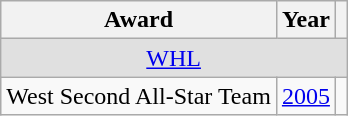<table class="wikitable">
<tr>
<th>Award</th>
<th>Year</th>
<th></th>
</tr>
<tr ALIGN="center" bgcolor="#e0e0e0">
<td colspan="3"><a href='#'>WHL</a></td>
</tr>
<tr>
<td>West Second All-Star Team</td>
<td><a href='#'>2005</a></td>
<td></td>
</tr>
</table>
